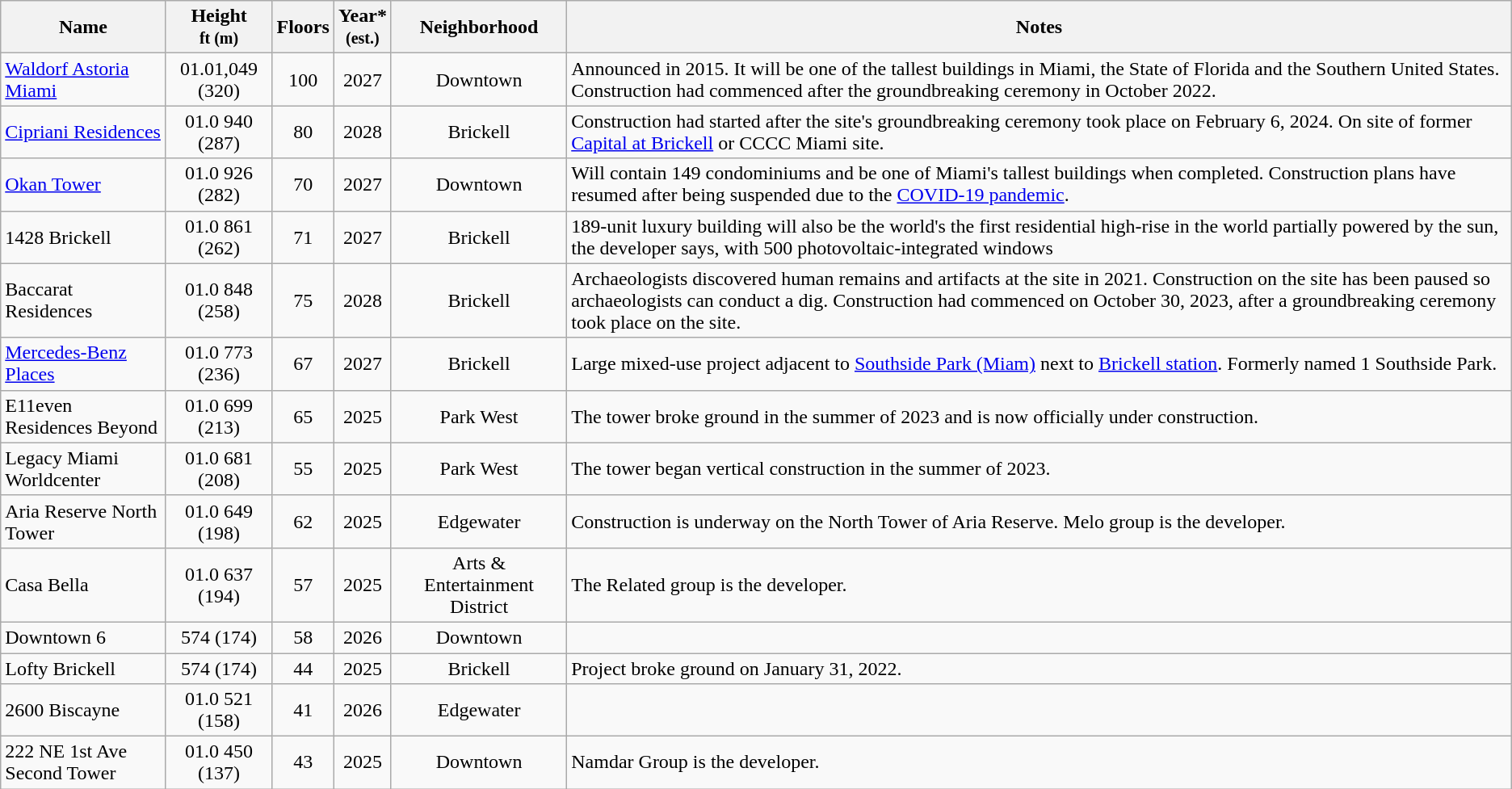<table class="wikitable sortable">
<tr>
<th>Name</th>
<th>Height<br><small>ft (m)</small></th>
<th>Floors</th>
<th>Year*<br><small>(est.)</small></th>
<th>Neighborhood</th>
<th class="unsortable">Notes</th>
</tr>
<tr>
<td><a href='#'>Waldorf Astoria Miami</a></td>
<td align="center"><span>01.0</span>1,049 (320)</td>
<td align="center">100</td>
<td align="center">2027</td>
<td align="center">Downtown</td>
<td>Announced in 2015. It will be one of the tallest buildings in Miami, the State of Florida and the Southern United States. Construction had commenced after the groundbreaking ceremony in October 2022.</td>
</tr>
<tr>
<td><a href='#'>Cipriani Residences</a></td>
<td align="center"><span>01.0</span> 940 (287)</td>
<td align="center">80</td>
<td align="center">2028</td>
<td align="center">Brickell</td>
<td>Construction had started after the site's groundbreaking ceremony took place on February 6, 2024. On site of former <a href='#'>Capital at Brickell</a> or CCCC Miami site.</td>
</tr>
<tr>
<td><a href='#'>Okan Tower</a></td>
<td align="center"><span>01.0</span> 926 (282)</td>
<td align="center">70</td>
<td align="center">2027</td>
<td align="center">Downtown</td>
<td>Will contain 149 condominiums and be one of Miami's tallest buildings when completed. Construction plans have resumed after being suspended due to the <a href='#'>COVID-19 pandemic</a>.</td>
</tr>
<tr>
<td>1428 Brickell</td>
<td align="center"><span>01.0</span> 861 (262)</td>
<td align="center">71</td>
<td align="center">2027</td>
<td align="center">Brickell</td>
<td>189-unit luxury building will also be the world's the first residential high-rise in the world partially powered by the sun, the developer says, with 500 photovoltaic-integrated windows</td>
</tr>
<tr>
<td>Baccarat Residences</td>
<td align="center"><span>01.0</span> 848 (258)</td>
<td align="center">75</td>
<td align="center">2028</td>
<td align="center">Brickell</td>
<td>Archaeologists discovered human remains and artifacts at the site in 2021. Construction on the site has been paused so archaeologists can conduct a dig. Construction had commenced on October 30, 2023, after a groundbreaking ceremony took place on the site.</td>
</tr>
<tr>
<td><a href='#'>Mercedes-Benz Places</a></td>
<td align="center"><span>01.0</span> 773 (236)</td>
<td align="center">67</td>
<td align="center">2027</td>
<td align="center">Brickell</td>
<td>Large mixed-use project adjacent to <a href='#'>Southside Park (Miam)</a> next to <a href='#'>Brickell station</a>. Formerly named 1 Southside Park.</td>
</tr>
<tr>
<td>E11even Residences Beyond</td>
<td align="center"><span>01.0</span> 699 (213)</td>
<td align="center">65</td>
<td align="center">2025</td>
<td align="center">Park West</td>
<td>The tower broke ground in the summer of 2023 and is now officially under construction.</td>
</tr>
<tr>
<td>Legacy Miami Worldcenter</td>
<td align="center"><span>01.0</span> 681 (208)</td>
<td align="center">55</td>
<td align="center">2025</td>
<td align="center">Park West</td>
<td>The tower began vertical construction in the summer of 2023.</td>
</tr>
<tr>
<td>Aria Reserve North Tower</td>
<td align="center"><span>01.0</span> 649 (198)</td>
<td align="center">62</td>
<td align="center">2025</td>
<td align="center">Edgewater</td>
<td>Construction is underway on the North Tower of Aria Reserve. Melo group is the developer.</td>
</tr>
<tr>
<td>Casa Bella</td>
<td align="center"><span>01.0</span> 637 (194)</td>
<td align="center">57</td>
<td align="center">2025</td>
<td align="center">Arts & Entertainment District</td>
<td>The Related group is the developer.</td>
</tr>
<tr>
<td>Downtown 6</td>
<td align="center">574 (174)</td>
<td align="center">58</td>
<td align="center">2026</td>
<td align="center">Downtown</td>
<td></td>
</tr>
<tr>
<td>Lofty Brickell</td>
<td align="center">574 (174)</td>
<td align="center">44</td>
<td align="center">2025</td>
<td align="center">Brickell</td>
<td>Project broke ground on January 31, 2022.</td>
</tr>
<tr>
<td>2600 Biscayne</td>
<td align="center"><span>01.0</span> 521 (158)</td>
<td align="center">41</td>
<td align="center">2026</td>
<td align="center">Edgewater</td>
<td></td>
</tr>
<tr>
<td>222 NE 1st Ave Second Tower</td>
<td align="center"><span>01.0</span> 450 (137)</td>
<td align="center">43</td>
<td align="center">2025</td>
<td align="center">Downtown</td>
<td>Namdar Group is the developer.</td>
</tr>
</table>
